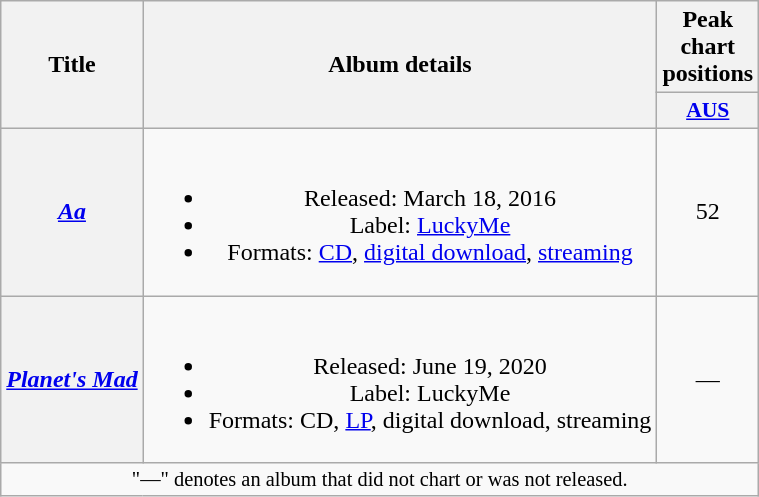<table class="wikitable plainrowheaders" style="text-align:center;">
<tr>
<th scope="col" rowspan="2">Title</th>
<th scope="col" rowspan="2">Album details</th>
<th scope="col" colspan="1">Peak chart positions</th>
</tr>
<tr>
<th scope="col" style="width:3em;font-size:90%;"><a href='#'>AUS</a><br></th>
</tr>
<tr>
<th scope="row"><em><a href='#'>Aa</a></em></th>
<td><br><ul><li>Released: March 18, 2016</li><li>Label: <a href='#'>LuckyMe</a></li><li>Formats: <a href='#'>CD</a>, <a href='#'>digital download</a>, <a href='#'>streaming</a></li></ul></td>
<td>52</td>
</tr>
<tr>
<th scope="row"><em><a href='#'>Planet's Mad</a></em></th>
<td><br><ul><li>Released: June 19, 2020</li><li>Label: LuckyMe</li><li>Formats: CD, <a href='#'>LP</a>, digital download, streaming</li></ul></td>
<td>—</td>
</tr>
<tr>
<td colspan="3" style="font-size:85%">"—" denotes an album that did not chart or was not released.</td>
</tr>
</table>
